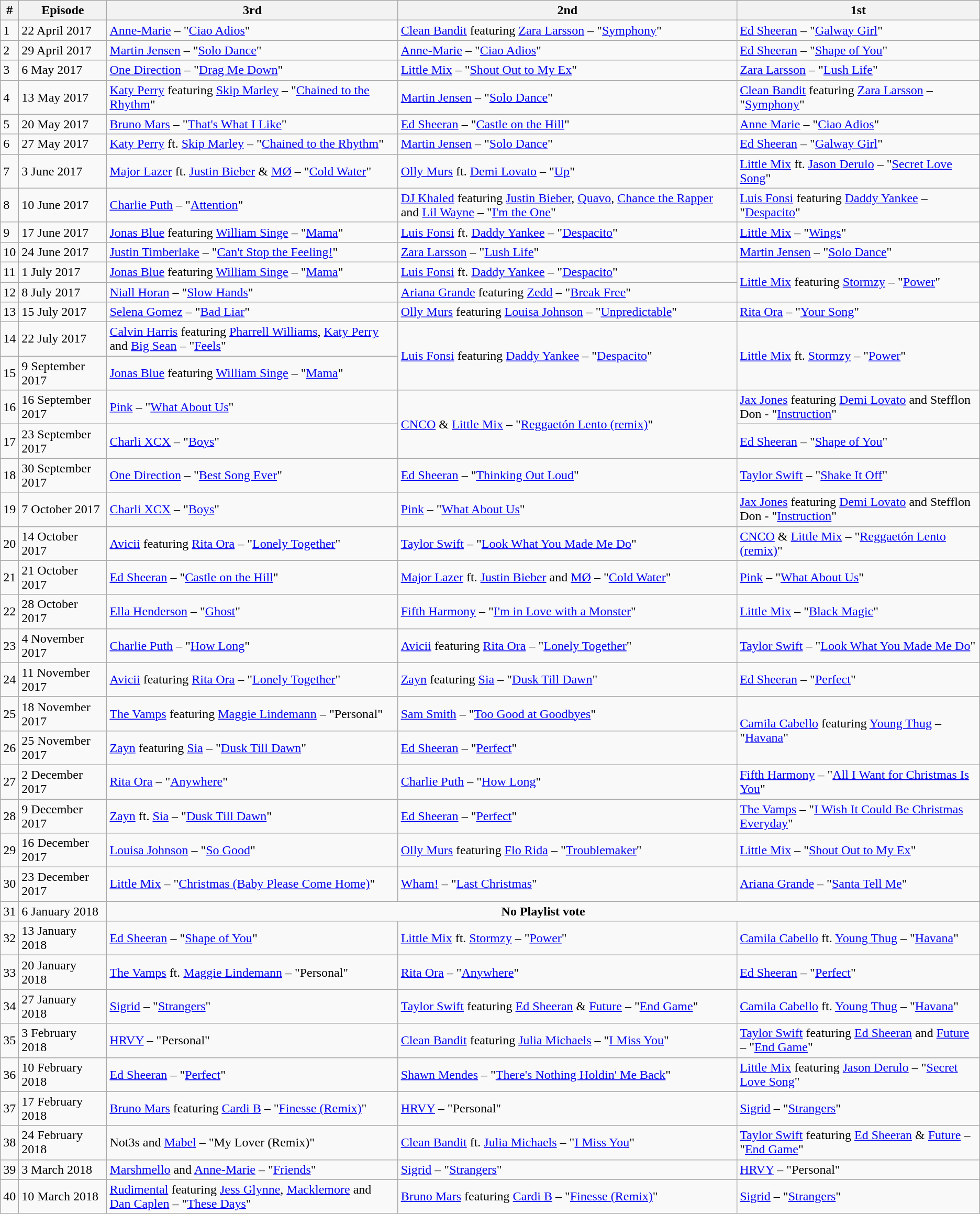<table class="wikitable">
<tr>
<th>#</th>
<th>Episode</th>
<th>3rd</th>
<th>2nd</th>
<th>1st</th>
</tr>
<tr>
<td>1</td>
<td>22 April 2017</td>
<td><a href='#'>Anne-Marie</a> – "<a href='#'>Ciao Adios</a>"</td>
<td><a href='#'>Clean Bandit</a> featuring <a href='#'>Zara Larsson</a> – "<a href='#'>Symphony</a>"</td>
<td><a href='#'>Ed Sheeran</a> – "<a href='#'>Galway Girl</a>"</td>
</tr>
<tr>
<td>2</td>
<td>29 April 2017</td>
<td><a href='#'>Martin Jensen</a> – "<a href='#'>Solo Dance</a>"</td>
<td><a href='#'>Anne-Marie</a> – "<a href='#'>Ciao Adios</a>"</td>
<td><a href='#'>Ed Sheeran</a> – "<a href='#'>Shape of You</a>"</td>
</tr>
<tr>
<td>3</td>
<td>6 May 2017</td>
<td><a href='#'>One Direction</a> – "<a href='#'>Drag Me Down</a>"</td>
<td><a href='#'>Little Mix</a> – "<a href='#'>Shout Out to My Ex</a>"</td>
<td><a href='#'>Zara Larsson</a> – "<a href='#'>Lush Life</a>"</td>
</tr>
<tr>
<td>4</td>
<td>13 May 2017</td>
<td><a href='#'>Katy Perry</a> featuring <a href='#'>Skip Marley</a> – "<a href='#'>Chained to the Rhythm</a>"</td>
<td><a href='#'>Martin Jensen</a> – "<a href='#'>Solo Dance</a>"</td>
<td><a href='#'>Clean Bandit</a> featuring <a href='#'>Zara Larsson</a> – "<a href='#'>Symphony</a>"</td>
</tr>
<tr>
<td>5</td>
<td>20 May 2017</td>
<td><a href='#'>Bruno Mars</a> – "<a href='#'>That's What I Like</a>"</td>
<td><a href='#'>Ed Sheeran</a> – "<a href='#'>Castle on the Hill</a>"</td>
<td><a href='#'>Anne Marie</a> – "<a href='#'>Ciao Adios</a>"</td>
</tr>
<tr>
<td>6</td>
<td>27 May 2017</td>
<td><a href='#'>Katy Perry</a> ft. <a href='#'>Skip Marley</a> – "<a href='#'>Chained to the Rhythm</a>"</td>
<td><a href='#'>Martin Jensen</a> – "<a href='#'>Solo Dance</a>"</td>
<td><a href='#'>Ed Sheeran</a> – "<a href='#'>Galway Girl</a>"</td>
</tr>
<tr>
<td>7</td>
<td>3 June 2017</td>
<td><a href='#'>Major Lazer</a> ft. <a href='#'>Justin Bieber</a> & <a href='#'>MØ</a> – "<a href='#'>Cold Water</a>"</td>
<td><a href='#'>Olly Murs</a> ft. <a href='#'>Demi Lovato</a> – "<a href='#'>Up</a>"</td>
<td><a href='#'>Little Mix</a> ft. <a href='#'>Jason Derulo</a> – "<a href='#'>Secret Love Song</a>"</td>
</tr>
<tr>
<td>8</td>
<td>10 June 2017</td>
<td><a href='#'>Charlie Puth</a> – "<a href='#'>Attention</a>"</td>
<td><a href='#'>DJ Khaled</a> featuring <a href='#'>Justin Bieber</a>, <a href='#'>Quavo</a>, <a href='#'>Chance the Rapper</a> and <a href='#'>Lil Wayne</a> – "<a href='#'>I'm the One</a>"</td>
<td><a href='#'>Luis Fonsi</a> featuring <a href='#'>Daddy Yankee</a> – "<a href='#'>Despacito</a>"</td>
</tr>
<tr>
<td>9</td>
<td>17 June 2017</td>
<td><a href='#'>Jonas Blue</a> featuring <a href='#'>William Singe</a> – "<a href='#'>Mama</a>"</td>
<td><a href='#'>Luis Fonsi</a> ft. <a href='#'>Daddy Yankee</a> – "<a href='#'>Despacito</a>"</td>
<td><a href='#'>Little Mix</a> – "<a href='#'>Wings</a>"</td>
</tr>
<tr>
<td>10</td>
<td>24 June 2017</td>
<td><a href='#'>Justin Timberlake</a> – "<a href='#'>Can't Stop the Feeling!</a>"</td>
<td><a href='#'>Zara Larsson</a> – "<a href='#'>Lush Life</a>"</td>
<td><a href='#'>Martin Jensen</a> – "<a href='#'>Solo Dance</a>"</td>
</tr>
<tr>
<td>11</td>
<td>1 July 2017</td>
<td><a href='#'>Jonas Blue</a> featuring <a href='#'>William Singe</a> – "<a href='#'>Mama</a>"</td>
<td><a href='#'>Luis Fonsi</a> ft. <a href='#'>Daddy Yankee</a> – "<a href='#'>Despacito</a>"</td>
<td rowspan="2"><a href='#'>Little Mix</a> featuring <a href='#'>Stormzy</a> – "<a href='#'>Power</a>"</td>
</tr>
<tr>
<td>12</td>
<td>8 July 2017</td>
<td><a href='#'>Niall Horan</a> – "<a href='#'>Slow Hands</a>"</td>
<td><a href='#'>Ariana Grande</a> featuring <a href='#'>Zedd</a> – "<a href='#'>Break Free</a>"</td>
</tr>
<tr>
<td>13</td>
<td>15 July 2017</td>
<td><a href='#'>Selena Gomez</a> – "<a href='#'>Bad Liar</a>"</td>
<td><a href='#'>Olly Murs</a> featuring <a href='#'>Louisa Johnson</a> – "<a href='#'>Unpredictable</a>"</td>
<td><a href='#'>Rita Ora</a> – "<a href='#'>Your Song</a>"</td>
</tr>
<tr>
<td>14</td>
<td>22 July 2017</td>
<td><a href='#'>Calvin Harris</a> featuring <a href='#'>Pharrell Williams</a>, <a href='#'>Katy Perry</a> and <a href='#'>Big Sean</a> – "<a href='#'>Feels</a>"</td>
<td rowspan="2"><a href='#'>Luis Fonsi</a> featuring <a href='#'>Daddy Yankee</a> – "<a href='#'>Despacito</a>"</td>
<td rowspan="2"><a href='#'>Little Mix</a> ft. <a href='#'>Stormzy</a> – "<a href='#'>Power</a>"</td>
</tr>
<tr>
<td>15</td>
<td>9 September 2017</td>
<td><a href='#'>Jonas Blue</a> featuring <a href='#'>William Singe</a> – "<a href='#'>Mama</a>"</td>
</tr>
<tr>
<td>16</td>
<td>16 September 2017</td>
<td><a href='#'>Pink</a> – "<a href='#'>What About Us</a>"</td>
<td rowspan="2"><a href='#'>CNCO</a> & <a href='#'>Little Mix</a> – "<a href='#'>Reggaetón Lento (remix)</a>"</td>
<td><a href='#'>Jax Jones</a> featuring <a href='#'>Demi Lovato</a> and Stefflon Don - "<a href='#'>Instruction</a>"</td>
</tr>
<tr>
<td>17</td>
<td>23 September 2017</td>
<td><a href='#'>Charli XCX</a> – "<a href='#'>Boys</a>"</td>
<td><a href='#'>Ed Sheeran</a> – "<a href='#'>Shape of You</a>"</td>
</tr>
<tr>
<td>18</td>
<td>30 September 2017</td>
<td><a href='#'>One Direction</a> – "<a href='#'>Best Song Ever</a>"</td>
<td><a href='#'>Ed Sheeran</a> – "<a href='#'>Thinking Out Loud</a>"</td>
<td><a href='#'>Taylor Swift</a> – "<a href='#'>Shake It Off</a>"</td>
</tr>
<tr>
<td>19</td>
<td>7 October 2017</td>
<td><a href='#'>Charli XCX</a> – "<a href='#'>Boys</a>"</td>
<td><a href='#'>Pink</a> – "<a href='#'>What About Us</a>"</td>
<td><a href='#'>Jax Jones</a> featuring <a href='#'>Demi Lovato</a> and Stefflon Don - "<a href='#'>Instruction</a>"</td>
</tr>
<tr>
<td>20</td>
<td>14 October 2017</td>
<td><a href='#'>Avicii</a> featuring <a href='#'>Rita Ora</a> – "<a href='#'>Lonely Together</a>"</td>
<td><a href='#'>Taylor Swift</a> – "<a href='#'>Look What You Made Me Do</a>"</td>
<td><a href='#'>CNCO</a> & <a href='#'>Little Mix</a> – "<a href='#'>Reggaetón Lento (remix)</a>"</td>
</tr>
<tr>
<td>21</td>
<td>21 October 2017</td>
<td><a href='#'>Ed Sheeran</a> – "<a href='#'>Castle on the Hill</a>"</td>
<td><a href='#'>Major Lazer</a> ft. <a href='#'>Justin Bieber</a> and <a href='#'>MØ</a> – "<a href='#'>Cold Water</a>"</td>
<td><a href='#'>Pink</a> – "<a href='#'>What About Us</a>"</td>
</tr>
<tr>
<td>22</td>
<td>28 October 2017</td>
<td><a href='#'>Ella Henderson</a> – "<a href='#'>Ghost</a>"</td>
<td><a href='#'>Fifth Harmony</a> – "<a href='#'>I'm in Love with a Monster</a>"</td>
<td><a href='#'>Little Mix</a> – "<a href='#'>Black Magic</a>"</td>
</tr>
<tr>
<td>23</td>
<td>4 November 2017</td>
<td><a href='#'>Charlie Puth</a> – "<a href='#'>How Long</a>"</td>
<td><a href='#'>Avicii</a> featuring <a href='#'>Rita Ora</a> – "<a href='#'>Lonely Together</a>"</td>
<td><a href='#'>Taylor Swift</a> – "<a href='#'>Look What You Made Me Do</a>"</td>
</tr>
<tr>
<td>24</td>
<td>11 November 2017</td>
<td><a href='#'>Avicii</a> featuring <a href='#'>Rita Ora</a> – "<a href='#'>Lonely Together</a>"</td>
<td><a href='#'>Zayn</a> featuring <a href='#'>Sia</a> – "<a href='#'>Dusk Till Dawn</a>"</td>
<td><a href='#'>Ed Sheeran</a> – "<a href='#'>Perfect</a>"</td>
</tr>
<tr>
<td>25</td>
<td>18 November 2017</td>
<td><a href='#'>The Vamps</a> featuring <a href='#'>Maggie Lindemann</a> – "Personal"</td>
<td><a href='#'>Sam Smith</a> – "<a href='#'>Too Good at Goodbyes</a>"</td>
<td rowspan="2"><a href='#'>Camila Cabello</a> featuring <a href='#'>Young Thug</a> – "<a href='#'>Havana</a>"</td>
</tr>
<tr>
<td>26</td>
<td>25 November 2017</td>
<td><a href='#'>Zayn</a> featuring <a href='#'>Sia</a> – "<a href='#'>Dusk Till Dawn</a>"</td>
<td><a href='#'>Ed Sheeran</a> – "<a href='#'>Perfect</a>"</td>
</tr>
<tr>
<td>27</td>
<td>2 December 2017</td>
<td><a href='#'>Rita Ora</a> – "<a href='#'>Anywhere</a>"</td>
<td><a href='#'>Charlie Puth</a> – "<a href='#'>How Long</a>"</td>
<td><a href='#'>Fifth Harmony</a> – "<a href='#'>All I Want for Christmas Is You</a>"</td>
</tr>
<tr>
<td>28</td>
<td>9 December 2017</td>
<td><a href='#'>Zayn</a> ft. <a href='#'>Sia</a> – "<a href='#'>Dusk Till Dawn</a>"</td>
<td><a href='#'>Ed Sheeran</a> – "<a href='#'>Perfect</a>"</td>
<td><a href='#'>The Vamps</a> – "<a href='#'>I Wish It Could Be Christmas Everyday</a>"</td>
</tr>
<tr>
<td>29</td>
<td>16 December 2017</td>
<td><a href='#'>Louisa Johnson</a> – "<a href='#'>So Good</a>"</td>
<td><a href='#'>Olly Murs</a> featuring <a href='#'>Flo Rida</a> – "<a href='#'>Troublemaker</a>"</td>
<td><a href='#'>Little Mix</a> – "<a href='#'>Shout Out to My Ex</a>"</td>
</tr>
<tr>
<td>30</td>
<td>23 December 2017</td>
<td><a href='#'>Little Mix</a> – "<a href='#'>Christmas (Baby Please Come Home)</a>"</td>
<td><a href='#'>Wham!</a> – "<a href='#'>Last Christmas</a>"</td>
<td><a href='#'>Ariana Grande</a> – "<a href='#'>Santa Tell Me</a>"</td>
</tr>
<tr>
<td>31</td>
<td>6 January 2018</td>
<td colspan="3" style="text-align:center;"><strong>No Playlist vote</strong></td>
</tr>
<tr>
<td>32</td>
<td>13 January 2018</td>
<td><a href='#'>Ed Sheeran</a> – "<a href='#'>Shape of You</a>"</td>
<td><a href='#'>Little Mix</a> ft. <a href='#'>Stormzy</a> – "<a href='#'>Power</a>"</td>
<td><a href='#'>Camila Cabello</a> ft. <a href='#'>Young Thug</a> – "<a href='#'>Havana</a>"</td>
</tr>
<tr>
<td>33</td>
<td>20 January 2018</td>
<td><a href='#'>The Vamps</a> ft. <a href='#'>Maggie Lindemann</a> – "Personal"</td>
<td><a href='#'>Rita Ora</a> – "<a href='#'>Anywhere</a>"</td>
<td><a href='#'>Ed Sheeran</a> – "<a href='#'>Perfect</a>"</td>
</tr>
<tr>
<td>34</td>
<td>27 January 2018</td>
<td><a href='#'>Sigrid</a> – "<a href='#'>Strangers</a>"</td>
<td><a href='#'>Taylor Swift</a> featuring <a href='#'>Ed Sheeran</a> & <a href='#'>Future</a> – "<a href='#'>End Game</a>"</td>
<td><a href='#'>Camila Cabello</a> ft. <a href='#'>Young Thug</a> – "<a href='#'>Havana</a>"</td>
</tr>
<tr>
<td>35</td>
<td>3 February 2018</td>
<td><a href='#'>HRVY</a> – "Personal"</td>
<td><a href='#'>Clean Bandit</a> featuring <a href='#'>Julia Michaels</a> – "<a href='#'>I Miss You</a>"</td>
<td><a href='#'>Taylor Swift</a> featuring <a href='#'>Ed Sheeran</a> and <a href='#'>Future</a> – "<a href='#'>End Game</a>"</td>
</tr>
<tr>
<td>36</td>
<td>10 February 2018</td>
<td><a href='#'>Ed Sheeran</a> – "<a href='#'>Perfect</a>"</td>
<td><a href='#'>Shawn Mendes</a> – "<a href='#'>There's Nothing Holdin' Me Back</a>"</td>
<td><a href='#'>Little Mix</a> featuring  <a href='#'>Jason Derulo</a> – "<a href='#'>Secret Love Song</a>"</td>
</tr>
<tr>
<td>37</td>
<td>17 February 2018</td>
<td><a href='#'>Bruno Mars</a> featuring <a href='#'>Cardi B</a> – "<a href='#'>Finesse (Remix)</a>"</td>
<td><a href='#'>HRVY</a> – "Personal"</td>
<td><a href='#'>Sigrid</a> – "<a href='#'>Strangers</a>"</td>
</tr>
<tr>
<td>38</td>
<td>24 February 2018</td>
<td>Not3s and <a href='#'>Mabel</a> – "My Lover (Remix)"</td>
<td><a href='#'>Clean Bandit</a> ft. <a href='#'>Julia Michaels</a> – "<a href='#'>I Miss You</a>"</td>
<td><a href='#'>Taylor Swift</a> featuring <a href='#'>Ed Sheeran</a> & <a href='#'>Future</a> – "<a href='#'>End Game</a>"</td>
</tr>
<tr>
<td>39</td>
<td>3 March 2018</td>
<td><a href='#'>Marshmello</a> and <a href='#'>Anne-Marie</a> – "<a href='#'>Friends</a>"</td>
<td><a href='#'>Sigrid</a> – "<a href='#'>Strangers</a>"</td>
<td><a href='#'>HRVY</a> – "Personal"</td>
</tr>
<tr>
<td>40</td>
<td>10 March 2018</td>
<td><a href='#'>Rudimental</a> featuring <a href='#'>Jess Glynne</a>, <a href='#'>Macklemore</a> and <a href='#'>Dan Caplen</a> – "<a href='#'>These Days</a>"</td>
<td><a href='#'>Bruno Mars</a> featuring <a href='#'>Cardi B</a> – "<a href='#'>Finesse (Remix)</a>"</td>
<td><a href='#'>Sigrid</a> – "<a href='#'>Strangers</a>"</td>
</tr>
</table>
